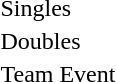<table>
<tr>
<td>Singles</td>
<td></td>
<td></td>
<td><br></td>
</tr>
<tr>
<td>Doubles</td>
<td></td>
<td></td>
<td><br></td>
</tr>
<tr>
<td>Team Event</td>
<td></td>
<td></td>
<td><br></td>
</tr>
<tr>
</tr>
</table>
